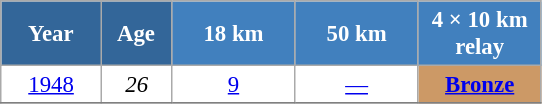<table class="wikitable" style="font-size:95%; text-align:center; border:grey solid 1px; border-collapse:collapse; background:#ffffff;">
<tr>
<th style="background-color:#369; color:white; width:60px;"> Year </th>
<th style="background-color:#369; color:white; width:40px;"> Age </th>
<th style="background-color:#4180be; color:white; width:75px;"> 18 km </th>
<th style="background-color:#4180be; color:white; width:75px;"> 50 km </th>
<th style="background-color:#4180be; color:white; width:75px;"> 4 × 10 km <br> relay </th>
</tr>
<tr>
<td><a href='#'>1948</a></td>
<td><em>26</em></td>
<td><a href='#'>9</a></td>
<td><a href='#'>—</a></td>
<td bgcolor="cc9966"><a href='#'><strong>Bronze</strong></a></td>
</tr>
<tr>
</tr>
</table>
